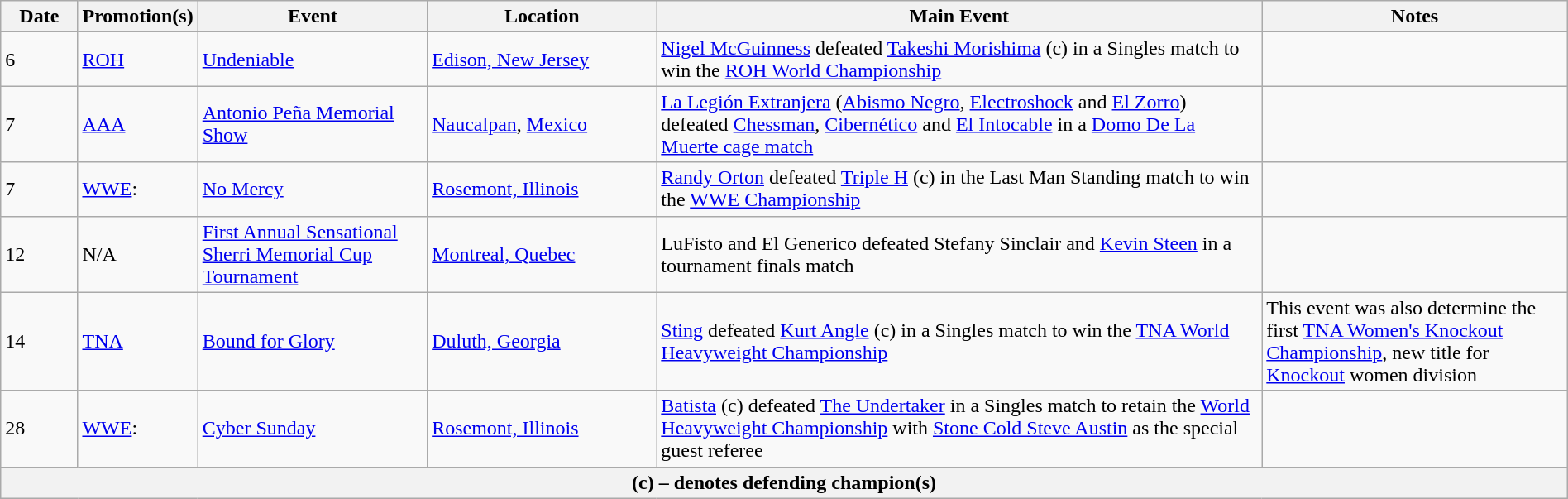<table class="wikitable" style="width:100%;">
<tr>
<th width=5%>Date</th>
<th width=5%>Promotion(s)</th>
<th width=15%>Event</th>
<th width=15%>Location</th>
<th width=40%>Main Event</th>
<th width=20%>Notes</th>
</tr>
<tr>
<td>6</td>
<td><a href='#'>ROH</a></td>
<td><a href='#'>Undeniable</a></td>
<td><a href='#'>Edison, New Jersey</a></td>
<td><a href='#'>Nigel McGuinness</a> defeated <a href='#'>Takeshi Morishima</a> (c) in a Singles match to win the <a href='#'>ROH World Championship</a></td>
<td></td>
</tr>
<tr>
<td>7</td>
<td><a href='#'>AAA</a></td>
<td><a href='#'>Antonio Peña Memorial Show</a></td>
<td><a href='#'>Naucalpan</a>, <a href='#'>Mexico</a></td>
<td><a href='#'>La Legión Extranjera</a> (<a href='#'>Abismo Negro</a>, <a href='#'>Electroshock</a> and <a href='#'>El Zorro</a>) defeated <a href='#'>Chessman</a>, <a href='#'>Cibernético</a> and <a href='#'>El Intocable</a> in a <a href='#'>Domo De La Muerte cage match</a></td>
<td></td>
</tr>
<tr>
<td>7</td>
<td><a href='#'>WWE</a>:<br></td>
<td><a href='#'>No Mercy</a></td>
<td><a href='#'>Rosemont, Illinois</a></td>
<td><a href='#'>Randy Orton</a> defeated <a href='#'>Triple H</a> (c) in the Last Man Standing match to win the <a href='#'>WWE Championship</a></td>
<td></td>
</tr>
<tr>
<td>12</td>
<td>N/A</td>
<td><a href='#'>First Annual Sensational Sherri Memorial Cup Tournament</a></td>
<td><a href='#'>Montreal, Quebec</a></td>
<td>LuFisto and El Generico defeated Stefany Sinclair and <a href='#'>Kevin Steen</a> in a tournament finals match</td>
<td></td>
</tr>
<tr>
<td>14</td>
<td><a href='#'>TNA</a></td>
<td><a href='#'>Bound for Glory</a></td>
<td><a href='#'>Duluth, Georgia</a></td>
<td><a href='#'>Sting</a> defeated <a href='#'>Kurt Angle</a> (c) in a Singles match to win the <a href='#'>TNA World Heavyweight Championship</a></td>
<td>This event was also determine the first <a href='#'>TNA Women's Knockout Championship</a>, new title for <a href='#'>Knockout</a> women division</td>
</tr>
<tr>
<td>28</td>
<td><a href='#'>WWE</a>:<br></td>
<td><a href='#'>Cyber Sunday</a></td>
<td><a href='#'>Rosemont, Illinois</a></td>
<td><a href='#'>Batista</a> (c) defeated <a href='#'>The Undertaker</a> in a Singles match to retain the <a href='#'>World Heavyweight Championship</a> with <a href='#'>Stone Cold Steve Austin</a> as the special guest referee</td>
<td></td>
</tr>
<tr>
<th colspan="6">(c) – denotes defending champion(s)</th>
</tr>
</table>
